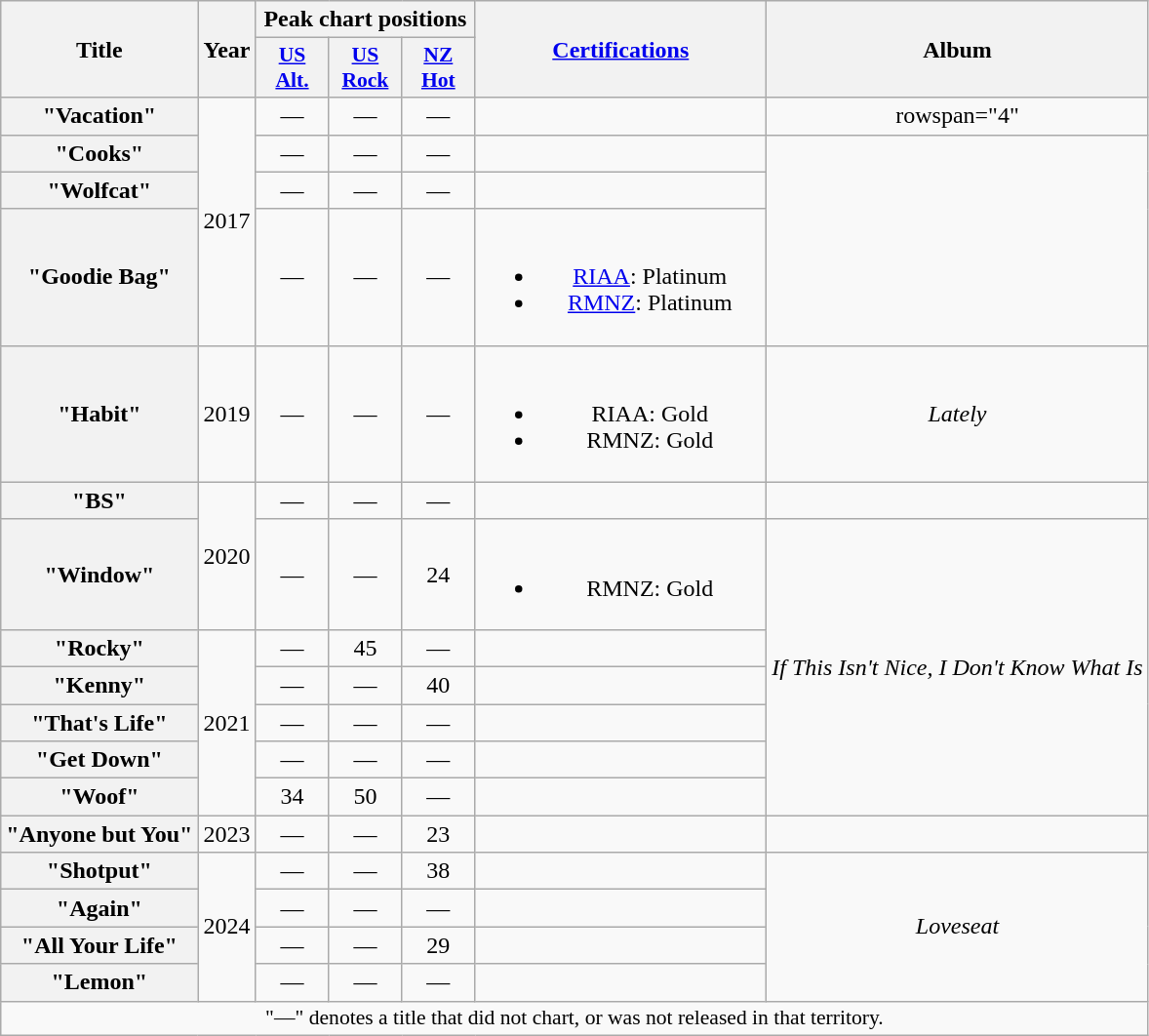<table class="wikitable plainrowheaders" style="text-align:center;">
<tr>
<th scope="col" rowspan="2">Title</th>
<th scope="col" rowspan="2">Year</th>
<th scope="col" colspan="3">Peak chart positions</th>
<th scope="col" rowspan="2" style="width:12em;"><a href='#'>Certifications</a></th>
<th scope="col" rowspan="2">Album</th>
</tr>
<tr>
<th scope="col" style="width:3em;font-size:90%;"><a href='#'>US<br>Alt.</a><br></th>
<th scope="col" style="width:3em;font-size:90%;"><a href='#'>US<br>Rock</a><br></th>
<th scope="col" style="width:3em;font-size:90%;"><a href='#'>NZ<br>Hot</a><br></th>
</tr>
<tr>
<th scope="row">"Vacation"</th>
<td rowspan="4">2017</td>
<td>—</td>
<td>—</td>
<td>—</td>
<td></td>
<td>rowspan="4" </td>
</tr>
<tr>
<th scope="row">"Cooks"</th>
<td>—</td>
<td>—</td>
<td>—</td>
<td></td>
</tr>
<tr>
<th scope="row">"Wolfcat"</th>
<td>—</td>
<td>—</td>
<td>—</td>
<td></td>
</tr>
<tr>
<th scope="row">"Goodie Bag"</th>
<td>—</td>
<td>—</td>
<td>—</td>
<td><br><ul><li><a href='#'>RIAA</a>: Platinum</li><li><a href='#'>RMNZ</a>: Platinum</li></ul></td>
</tr>
<tr>
<th scope="row">"Habit"</th>
<td>2019</td>
<td>—</td>
<td>—</td>
<td>—</td>
<td><br><ul><li>RIAA: Gold</li><li>RMNZ: Gold</li></ul></td>
<td><em>Lately</em></td>
</tr>
<tr>
<th scope="row">"BS"</th>
<td rowspan="2">2020</td>
<td>—</td>
<td>—</td>
<td>—</td>
<td></td>
<td></td>
</tr>
<tr>
<th scope="row">"Window"</th>
<td>—</td>
<td>—</td>
<td>24</td>
<td><br><ul><li>RMNZ: Gold</li></ul></td>
<td rowspan="6"><em>If This Isn't Nice, I Don't Know What Is</em></td>
</tr>
<tr>
<th scope="row">"Rocky"</th>
<td rowspan="5">2021</td>
<td>—</td>
<td>45</td>
<td>—</td>
<td></td>
</tr>
<tr>
<th scope="row">"Kenny"</th>
<td>—</td>
<td>—</td>
<td>40</td>
</tr>
<tr>
<th scope="row">"That's Life"</th>
<td>—</td>
<td>—</td>
<td>—</td>
<td></td>
</tr>
<tr>
<th scope="row">"Get Down"</th>
<td>—</td>
<td>—</td>
<td>—</td>
<td></td>
</tr>
<tr>
<th scope="row">"Woof"</th>
<td>34</td>
<td>50</td>
<td>—</td>
<td></td>
</tr>
<tr>
<th scope="row">"Anyone but You"</th>
<td>2023</td>
<td>—</td>
<td>—</td>
<td>23</td>
<td></td>
<td></td>
</tr>
<tr>
<th scope="row">"Shotput"</th>
<td rowspan="4">2024</td>
<td>—</td>
<td>—</td>
<td>38</td>
<td></td>
<td rowspan="4"><em>Loveseat</em></td>
</tr>
<tr>
<th scope="row">"Again"</th>
<td>—</td>
<td>—</td>
<td>—</td>
<td></td>
</tr>
<tr>
<th scope="row">"All Your Life"</th>
<td>—</td>
<td>—</td>
<td>29</td>
<td></td>
</tr>
<tr>
<th scope="row">"Lemon"</th>
<td>—</td>
<td>—</td>
<td>—</td>
<td></td>
</tr>
<tr>
<td colspan="13" style="font-size:90%">"—" denotes a title that did not chart, or was not released in that territory.</td>
</tr>
</table>
